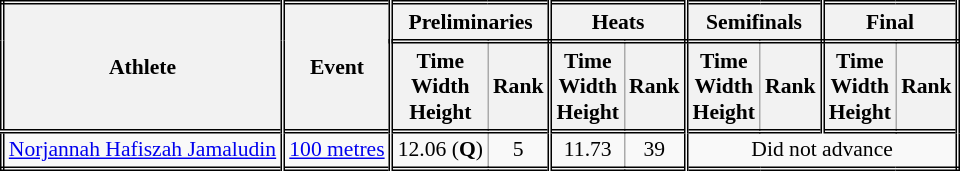<table class=wikitable style="font-size:90%; border: double;">
<tr>
<th rowspan="2" style="border-right:double">Athlete</th>
<th rowspan="2" style="border-right:double">Event</th>
<th colspan="2" style="border-right:double; border-bottom:double;">Preliminaries</th>
<th colspan="2" style="border-right:double; border-bottom:double;">Heats</th>
<th colspan="2" style="border-right:double; border-bottom:double;">Semifinals</th>
<th colspan="2" style="border-right:double; border-bottom:double;">Final</th>
</tr>
<tr>
<th>Time<br>Width<br>Height</th>
<th style="border-right:double">Rank</th>
<th>Time<br>Width<br>Height</th>
<th style="border-right:double">Rank</th>
<th>Time<br>Width<br>Height</th>
<th style="border-right:double">Rank</th>
<th>Time<br>Width<br>Height</th>
<th style="border-right:double">Rank</th>
</tr>
<tr style="border-top: double;">
<td style="border-right:double"><a href='#'>Norjannah Hafiszah Jamaludin</a></td>
<td style="border-right:double"><a href='#'>100 metres</a></td>
<td align=center>12.06 (<strong>Q</strong>)</td>
<td align=center style="border-right:double">5</td>
<td align=center>11.73</td>
<td align=center style="border-right:double">39</td>
<td colspan="4" align=center>Did not advance</td>
</tr>
</table>
